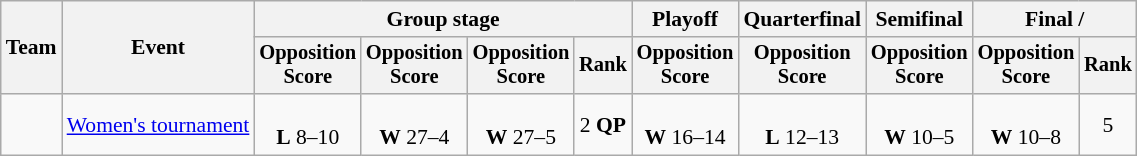<table class="wikitable" style="text-align:center; font-size:90%;">
<tr>
<th rowspan=2>Team</th>
<th rowspan=2>Event</th>
<th colspan=4>Group stage</th>
<th>Playoff</th>
<th>Quarterfinal</th>
<th>Semifinal</th>
<th colspan=2>Final / </th>
</tr>
<tr style=font-size:95%>
<th>Opposition<br>Score</th>
<th>Opposition<br>Score</th>
<th>Opposition<br>Score</th>
<th>Rank</th>
<th>Opposition<br>Score</th>
<th>Opposition<br>Score</th>
<th>Opposition<br>Score</th>
<th>Opposition<br>Score</th>
<th>Rank</th>
</tr>
<tr>
<td align=left></td>
<td align=left><a href='#'>Women's tournament</a></td>
<td><br><strong>L</strong> 8–10</td>
<td><br><strong>W</strong> 27–4</td>
<td><br><strong>W</strong> 27–5</td>
<td>2 <strong>QP</strong></td>
<td><br><strong>W</strong> 16–14</td>
<td><br><strong>L</strong> 12–13</td>
<td><br><strong>W</strong> 10–5</td>
<td><br><strong>W</strong> 10–8</td>
<td>5</td>
</tr>
</table>
